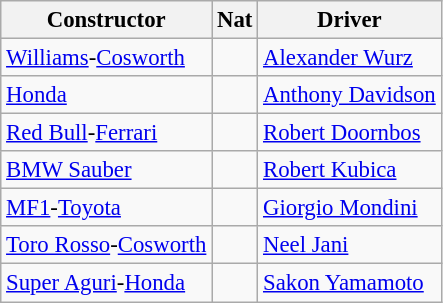<table class="wikitable" style="font-size: 95%">
<tr>
<th>Constructor</th>
<th>Nat</th>
<th>Driver</th>
</tr>
<tr>
<td><a href='#'>Williams</a>-<a href='#'>Cosworth</a></td>
<td></td>
<td><a href='#'>Alexander Wurz</a></td>
</tr>
<tr>
<td><a href='#'>Honda</a></td>
<td></td>
<td><a href='#'>Anthony Davidson</a></td>
</tr>
<tr>
<td><a href='#'>Red Bull</a>-<a href='#'>Ferrari</a></td>
<td></td>
<td><a href='#'>Robert Doornbos</a></td>
</tr>
<tr>
<td><a href='#'>BMW Sauber</a></td>
<td></td>
<td><a href='#'>Robert Kubica</a></td>
</tr>
<tr>
<td><a href='#'>MF1</a>-<a href='#'>Toyota</a></td>
<td></td>
<td><a href='#'>Giorgio Mondini</a></td>
</tr>
<tr>
<td><a href='#'>Toro Rosso</a>-<a href='#'>Cosworth</a></td>
<td></td>
<td><a href='#'>Neel Jani</a></td>
</tr>
<tr>
<td><a href='#'>Super Aguri</a>-<a href='#'>Honda</a></td>
<td></td>
<td><a href='#'>Sakon Yamamoto</a></td>
</tr>
</table>
